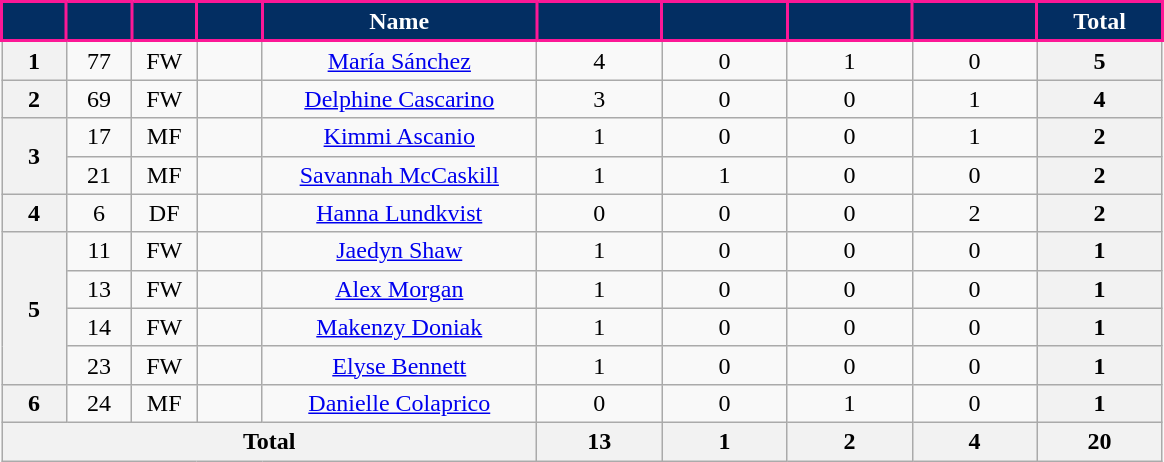<table class="wikitable sortable" style="text-align:center;">
<tr>
<th style="background:#032E62; color:white; border:2px solid #FC1896; width:35px;" scope="col"></th>
<th style="background:#032E62; color:white; border:2px solid #FC1896; width:35px;" scope="col"></th>
<th style="background:#032E62; color:white; border:2px solid #FC1896; width:35px;" scope="col"></th>
<th style="background:#032E62; color:white; border:2px solid #FC1896; width:35px;" scope="col"></th>
<th style="background:#032E62; color:white; border:2px solid #FC1896; width:175px;" scope="col">Name</th>
<th style="background:#032E62; color:white; border:2px solid #FC1896; width:75px;" scope="col"></th>
<th style="background:#032E62; color:white; border:2px solid #FC1896; width:75px;" scope="col"></th>
<th style="background:#032E62; color:white; border:2px solid #FC1896; width:75px;" scope="col"></th>
<th style="background:#032E62; color:white; border:2px solid #FC1896; width:75px;" scope="col"></th>
<th style="background:#032E62; color:white; border:2px solid #FC1896; width:75px;" scope="col">Total</th>
</tr>
<tr>
<th>1</th>
<td>77</td>
<td>FW</td>
<td></td>
<td><a href='#'>María Sánchez</a></td>
<td>4</td>
<td>0</td>
<td>1</td>
<td>0</td>
<th>5</th>
</tr>
<tr>
<th>2</th>
<td>69</td>
<td>FW</td>
<td></td>
<td><a href='#'>Delphine Cascarino</a></td>
<td>3</td>
<td>0</td>
<td>0</td>
<td>1</td>
<th>4</th>
</tr>
<tr>
<th rowspan="2" scope="row">3</th>
<td>17</td>
<td>MF</td>
<td></td>
<td><a href='#'>Kimmi Ascanio</a></td>
<td>1</td>
<td>0</td>
<td>0</td>
<td scope="row">1</td>
<th>2</th>
</tr>
<tr>
<td>21</td>
<td>MF</td>
<td></td>
<td><a href='#'>Savannah McCaskill</a></td>
<td>1</td>
<td>1</td>
<td>0</td>
<td scope="row">0</td>
<th>2</th>
</tr>
<tr>
<th rowspan="1">4</th>
<td>6</td>
<td>DF</td>
<td></td>
<td><a href='#'>Hanna Lundkvist</a></td>
<td>0</td>
<td>0</td>
<td>0</td>
<td scope="row">2</td>
<th>2</th>
</tr>
<tr>
<th rowspan="4">5</th>
<td>11</td>
<td>FW</td>
<td></td>
<td><a href='#'>Jaedyn Shaw</a></td>
<td>1</td>
<td>0</td>
<td>0</td>
<td scope="row">0</td>
<th>1</th>
</tr>
<tr>
<td>13</td>
<td>FW</td>
<td></td>
<td><a href='#'>Alex Morgan</a></td>
<td>1</td>
<td>0</td>
<td>0</td>
<td scope="row">0</td>
<th>1</th>
</tr>
<tr>
<td>14</td>
<td>FW</td>
<td></td>
<td><a href='#'>Makenzy Doniak</a></td>
<td>1</td>
<td>0</td>
<td>0</td>
<td>0</td>
<th>1</th>
</tr>
<tr>
<td>23</td>
<td>FW</td>
<td></td>
<td><a href='#'>Elyse Bennett</a></td>
<td>1</td>
<td>0</td>
<td>0</td>
<td scope="row">0</td>
<th>1</th>
</tr>
<tr>
<th>6</th>
<td>24</td>
<td>MF</td>
<td></td>
<td><a href='#'>Danielle Colaprico</a></td>
<td>0</td>
<td>0</td>
<td>1</td>
<td>0</td>
<th>1</th>
</tr>
<tr>
<th colspan="5" scope="row">Total</th>
<th>13</th>
<th>1</th>
<th>2</th>
<th>4</th>
<th>20</th>
</tr>
</table>
